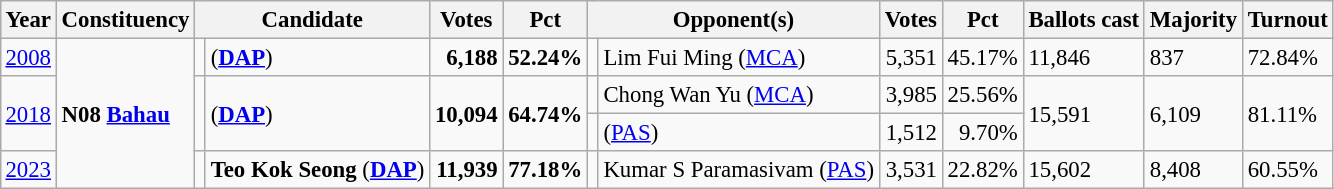<table class="wikitable" style="margin:0.5em ; font-size:95%">
<tr>
<th>Year</th>
<th>Constituency</th>
<th colspan=2>Candidate</th>
<th>Votes</th>
<th>Pct</th>
<th colspan=2>Opponent(s)</th>
<th>Votes</th>
<th>Pct</th>
<th>Ballots cast</th>
<th>Majority</th>
<th>Turnout</th>
</tr>
<tr>
<td><a href='#'>2008</a></td>
<td rowspan=4><strong>N08 <a href='#'>Bahau</a></strong></td>
<td></td>
<td> (<strong><a href='#'>DAP</a></strong>)</td>
<td align="right"><strong>6,188</strong></td>
<td><strong>52.24%</strong></td>
<td></td>
<td>Lim Fui Ming (<a href='#'>MCA</a>)</td>
<td align="right">5,351</td>
<td>45.17%</td>
<td>11,846</td>
<td>837</td>
<td>72.84%</td>
</tr>
<tr>
<td rowspan=2><a href='#'>2018</a></td>
<td rowspan=2 ></td>
<td rowspan=2><strong></strong> (<a href='#'><strong>DAP</strong></a>)</td>
<td rowspan=2 align="right"><strong>10,094</strong></td>
<td rowspan=2><strong>64.74%</strong></td>
<td></td>
<td>Chong Wan Yu (<a href='#'>MCA</a>)</td>
<td align="right">3,985</td>
<td>25.56%</td>
<td rowspan=2>15,591</td>
<td rowspan=2>6,109</td>
<td rowspan=2>81.11%</td>
</tr>
<tr>
<td></td>
<td> (<a href='#'>PAS</a>)</td>
<td align="right">1,512</td>
<td align="right">9.70%</td>
</tr>
<tr>
<td><a href='#'>2023</a></td>
<td></td>
<td><strong>Teo Kok Seong</strong> (<a href='#'><strong>DAP</strong></a>)</td>
<td align=right><strong>11,939</strong></td>
<td><strong>77.18%</strong></td>
<td bgcolor=></td>
<td>Kumar S Paramasivam (<a href='#'>PAS</a>)</td>
<td align=right>3,531</td>
<td>22.82%</td>
<td>15,602</td>
<td>8,408</td>
<td>60.55%</td>
</tr>
</table>
